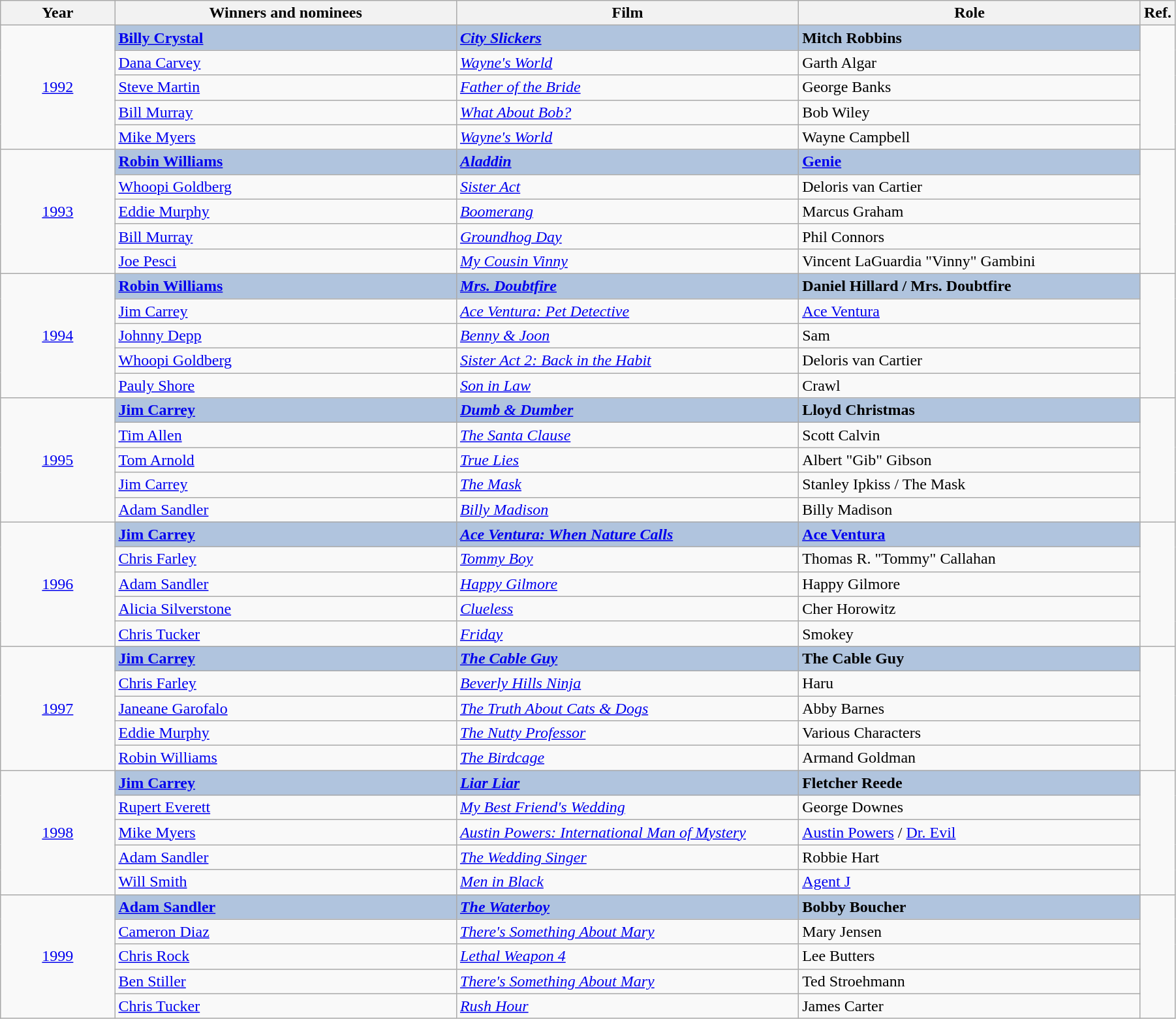<table class="wikitable" width="95%" cellpadding="5">
<tr>
<th width="10%">Year</th>
<th width="30%">Winners and nominees</th>
<th width="30%">Film</th>
<th width="30%">Role</th>
<th width="30%">Ref.</th>
</tr>
<tr>
<td rowspan="5" align="center"><a href='#'>1992</a></td>
<td style="background:#B0C4DE;"><strong><a href='#'>Billy Crystal</a></strong></td>
<td style="background:#B0C4DE;"><strong><em><a href='#'>City Slickers</a></em></strong></td>
<td style="background:#B0C4DE;"><strong>Mitch Robbins</strong></td>
<td rowspan="5" align="center"></td>
</tr>
<tr>
<td><a href='#'>Dana Carvey</a></td>
<td><em><a href='#'>Wayne's World</a></em></td>
<td>Garth Algar</td>
</tr>
<tr>
<td><a href='#'>Steve Martin</a></td>
<td><em><a href='#'>Father of the Bride</a></em></td>
<td>George Banks</td>
</tr>
<tr>
<td><a href='#'>Bill Murray</a></td>
<td><em><a href='#'>What About Bob?</a></em></td>
<td>Bob Wiley</td>
</tr>
<tr>
<td><a href='#'>Mike Myers</a></td>
<td><em><a href='#'>Wayne's World</a></em></td>
<td>Wayne Campbell</td>
</tr>
<tr>
<td rowspan="5" align="center"><a href='#'>1993</a></td>
<td style="background:#B0C4DE;"><strong><a href='#'>Robin Williams</a></strong></td>
<td style="background:#B0C4DE;"><strong><em><a href='#'>Aladdin</a></em></strong></td>
<td style="background:#B0C4DE;"><strong><a href='#'>Genie</a></strong></td>
<td rowspan="5" align="center"></td>
</tr>
<tr>
<td><a href='#'>Whoopi Goldberg</a></td>
<td><em><a href='#'>Sister Act</a></em></td>
<td>Deloris van Cartier</td>
</tr>
<tr>
<td><a href='#'>Eddie Murphy</a></td>
<td><em><a href='#'>Boomerang</a></em></td>
<td>Marcus Graham</td>
</tr>
<tr>
<td><a href='#'>Bill Murray</a></td>
<td><em><a href='#'>Groundhog Day</a></em></td>
<td>Phil Connors</td>
</tr>
<tr>
<td><a href='#'>Joe Pesci</a></td>
<td><em><a href='#'>My Cousin Vinny</a></em></td>
<td>Vincent LaGuardia "Vinny" Gambini</td>
</tr>
<tr>
<td rowspan="5" align="center"><a href='#'>1994</a></td>
<td style="background:#B0C4DE;"><strong><a href='#'>Robin Williams</a></strong></td>
<td style="background:#B0C4DE;"><strong><em><a href='#'>Mrs. Doubtfire</a></em></strong></td>
<td style="background:#B0C4DE;"><strong>Daniel Hillard / Mrs. Doubtfire</strong></td>
<td rowspan="5" align="center"></td>
</tr>
<tr>
<td><a href='#'>Jim Carrey</a></td>
<td><em><a href='#'>Ace Ventura: Pet Detective</a></em></td>
<td><a href='#'>Ace Ventura</a></td>
</tr>
<tr>
<td><a href='#'>Johnny Depp</a></td>
<td><em><a href='#'>Benny & Joon</a></em></td>
<td>Sam</td>
</tr>
<tr>
<td><a href='#'>Whoopi Goldberg</a></td>
<td><em><a href='#'>Sister Act 2: Back in the Habit</a></em></td>
<td>Deloris van Cartier</td>
</tr>
<tr>
<td><a href='#'>Pauly Shore</a></td>
<td><em><a href='#'>Son in Law</a></em></td>
<td>Crawl</td>
</tr>
<tr>
<td rowspan="5" align="center"><a href='#'>1995</a></td>
<td style="background:#B0C4DE;"><strong><a href='#'>Jim Carrey</a></strong></td>
<td style="background:#B0C4DE;"><strong><em><a href='#'>Dumb & Dumber</a></em></strong></td>
<td style="background:#B0C4DE;"><strong>Lloyd Christmas</strong></td>
<td rowspan="5" align="center"></td>
</tr>
<tr>
<td><a href='#'>Tim Allen</a></td>
<td><em><a href='#'>The Santa Clause</a></em></td>
<td>Scott Calvin</td>
</tr>
<tr>
<td><a href='#'>Tom Arnold</a></td>
<td><em><a href='#'>True Lies</a></em></td>
<td>Albert "Gib" Gibson</td>
</tr>
<tr>
<td><a href='#'>Jim Carrey</a></td>
<td><em><a href='#'>The Mask</a></em></td>
<td>Stanley Ipkiss / The Mask</td>
</tr>
<tr>
<td><a href='#'>Adam Sandler</a></td>
<td><em><a href='#'>Billy Madison</a></em></td>
<td>Billy Madison</td>
</tr>
<tr>
<td rowspan="5" align="center"><a href='#'>1996</a></td>
<td style="background:#B0C4DE;"><strong><a href='#'>Jim Carrey</a></strong></td>
<td style="background:#B0C4DE;"><strong><em><a href='#'>Ace Ventura: When Nature Calls</a></em></strong></td>
<td style="background:#B0C4DE;"><strong><a href='#'>Ace Ventura</a></strong></td>
<td rowspan="5" align="center"></td>
</tr>
<tr>
<td><a href='#'>Chris Farley</a></td>
<td><em><a href='#'>Tommy Boy</a></em></td>
<td>Thomas R. "Tommy" Callahan</td>
</tr>
<tr>
<td><a href='#'>Adam Sandler</a></td>
<td><em><a href='#'>Happy Gilmore</a></em></td>
<td>Happy Gilmore</td>
</tr>
<tr>
<td><a href='#'>Alicia Silverstone</a></td>
<td><em><a href='#'>Clueless</a></em></td>
<td>Cher Horowitz</td>
</tr>
<tr>
<td><a href='#'>Chris Tucker</a></td>
<td><em><a href='#'>Friday</a></em></td>
<td>Smokey</td>
</tr>
<tr>
<td rowspan="5" align="center"><a href='#'>1997</a></td>
<td style="background:#B0C4DE;"><strong><a href='#'>Jim Carrey</a></strong></td>
<td style="background:#B0C4DE;"><strong><em><a href='#'>The Cable Guy</a></em></strong></td>
<td style="background:#B0C4DE;"><strong>The Cable Guy</strong></td>
<td rowspan="5" align="center"></td>
</tr>
<tr>
<td><a href='#'>Chris Farley</a></td>
<td><em><a href='#'>Beverly Hills Ninja</a></em></td>
<td>Haru</td>
</tr>
<tr>
<td><a href='#'>Janeane Garofalo</a></td>
<td><em><a href='#'>The Truth About Cats & Dogs</a></em></td>
<td>Abby Barnes</td>
</tr>
<tr>
<td><a href='#'>Eddie Murphy</a></td>
<td><em><a href='#'>The Nutty Professor</a></em></td>
<td>Various Characters</td>
</tr>
<tr>
<td><a href='#'>Robin Williams</a></td>
<td><em><a href='#'>The Birdcage</a></em></td>
<td>Armand Goldman</td>
</tr>
<tr>
<td rowspan="5" align="center"><a href='#'>1998</a></td>
<td style="background:#B0C4DE;"><strong><a href='#'>Jim Carrey</a></strong></td>
<td style="background:#B0C4DE;"><strong><em><a href='#'>Liar Liar</a></em></strong></td>
<td style="background:#B0C4DE;"><strong>Fletcher Reede</strong></td>
<td rowspan="5" align="center"></td>
</tr>
<tr>
<td><a href='#'>Rupert Everett</a></td>
<td><em><a href='#'>My Best Friend's Wedding</a></em></td>
<td>George Downes</td>
</tr>
<tr>
<td><a href='#'>Mike Myers</a></td>
<td><em><a href='#'>Austin Powers: International Man of Mystery</a></em></td>
<td><a href='#'>Austin Powers</a> / <a href='#'>Dr. Evil</a></td>
</tr>
<tr>
<td><a href='#'>Adam Sandler</a></td>
<td><em><a href='#'>The Wedding Singer</a></em></td>
<td>Robbie Hart</td>
</tr>
<tr>
<td><a href='#'>Will Smith</a></td>
<td><em><a href='#'>Men in Black</a></em></td>
<td><a href='#'>Agent J</a></td>
</tr>
<tr>
<td rowspan="5" align="center"><a href='#'>1999</a></td>
<td style="background:#B0C4DE;"><strong><a href='#'>Adam Sandler</a></strong></td>
<td style="background:#B0C4DE;"><strong><em><a href='#'>The Waterboy</a></em></strong></td>
<td style="background:#B0C4DE;"><strong>Bobby Boucher</strong></td>
<td rowspan="5" align="center"></td>
</tr>
<tr>
<td><a href='#'>Cameron Diaz</a></td>
<td><em><a href='#'>There's Something About Mary</a></em></td>
<td>Mary Jensen</td>
</tr>
<tr>
<td><a href='#'>Chris Rock</a></td>
<td><em><a href='#'>Lethal Weapon 4</a></em></td>
<td>Lee Butters</td>
</tr>
<tr>
<td><a href='#'>Ben Stiller</a></td>
<td><em><a href='#'>There's Something About Mary</a></em></td>
<td>Ted Stroehmann</td>
</tr>
<tr>
<td><a href='#'>Chris Tucker</a></td>
<td><em><a href='#'>Rush Hour</a></em></td>
<td>James Carter</td>
</tr>
</table>
